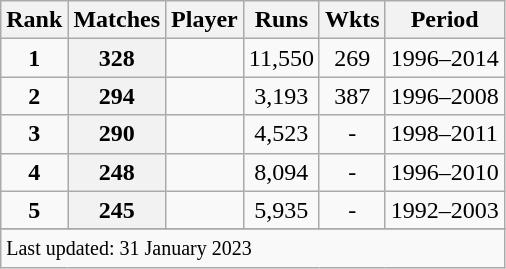<table class="wikitable plainrowheaders sortable">
<tr>
<th scope=col>Rank</th>
<th scope=col>Matches</th>
<th scope=col>Player</th>
<th scope=col>Runs</th>
<th scope=col>Wkts</th>
<th scope=col>Period</th>
</tr>
<tr>
<td align=center><strong>1</strong></td>
<th scope=row style="text-align:center;">328</th>
<td></td>
<td align=center>11,550</td>
<td align=center>269</td>
<td>1996–2014</td>
</tr>
<tr>
<td align=center><strong>2</strong></td>
<th scope=row style="text-align:center;">294</th>
<td></td>
<td align=center>3,193</td>
<td align=center>387</td>
<td>1996–2008</td>
</tr>
<tr>
<td align=center><strong>3</strong></td>
<th scope=row style=text-align:center;>290</th>
<td></td>
<td align=center>4,523</td>
<td align=center>-</td>
<td>1998–2011</td>
</tr>
<tr>
<td align=center><strong>4</strong></td>
<th scope=row style=text-align:center;>248</th>
<td></td>
<td align=center>8,094</td>
<td align=center>-</td>
<td>1996–2010</td>
</tr>
<tr>
<td align=center><strong>5</strong></td>
<th scope=row style=text-align:center;>245</th>
<td></td>
<td align=center>5,935</td>
<td align=center>-</td>
<td>1992–2003</td>
</tr>
<tr>
</tr>
<tr class=sortbottom>
<td colspan=6><small>Last updated: 31 January 2023</small></td>
</tr>
</table>
